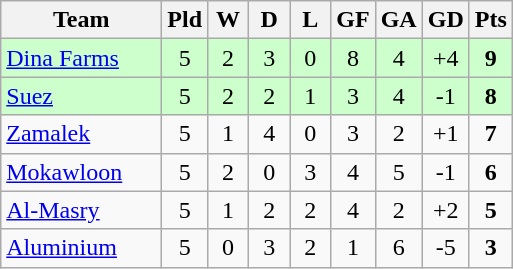<table class="wikitable" style="text-align: center;">
<tr>
<th width="100">Team</th>
<th width="20">Pld</th>
<th width="20">W</th>
<th width="20">D</th>
<th width="20">L</th>
<th width="20">GF</th>
<th width="20">GA</th>
<th width="20">GD</th>
<th width="20">Pts</th>
</tr>
<tr bgcolor="#ccffcc">
<td align=left><a href='#'>Dina Farms</a></td>
<td>5</td>
<td>2</td>
<td>3</td>
<td>0</td>
<td>8</td>
<td>4</td>
<td>+4</td>
<td><strong>9</strong></td>
</tr>
<tr bgcolor="#ccffcc">
<td align=left><a href='#'>Suez</a></td>
<td>5</td>
<td>2</td>
<td>2</td>
<td>1</td>
<td>3</td>
<td>4</td>
<td>-1</td>
<td><strong>8</strong></td>
</tr>
<tr>
<td align=left><a href='#'>Zamalek</a></td>
<td>5</td>
<td>1</td>
<td>4</td>
<td>0</td>
<td>3</td>
<td>2</td>
<td>+1</td>
<td><strong>7</strong></td>
</tr>
<tr>
<td align=left><a href='#'>Mokawloon</a></td>
<td>5</td>
<td>2</td>
<td>0</td>
<td>3</td>
<td>4</td>
<td>5</td>
<td>-1</td>
<td><strong>6</strong></td>
</tr>
<tr>
<td align=left><a href='#'>Al-Masry</a></td>
<td>5</td>
<td>1</td>
<td>2</td>
<td>2</td>
<td>4</td>
<td>2</td>
<td>+2</td>
<td><strong>5</strong></td>
</tr>
<tr>
<td align=left><a href='#'>Aluminium</a></td>
<td>5</td>
<td>0</td>
<td>3</td>
<td>2</td>
<td>1</td>
<td>6</td>
<td>-5</td>
<td><strong>3</strong></td>
</tr>
</table>
